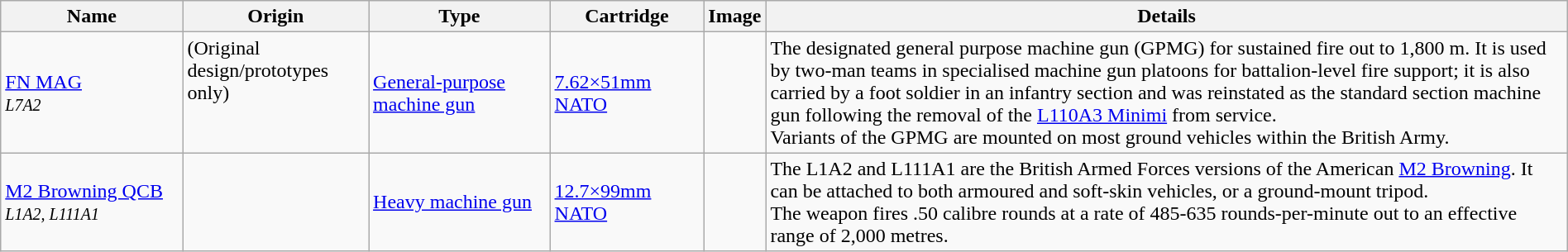<table class="wikitable" style="margin:auto; width:100%;">
<tr>
<th style="text-align: center; width:12%;">Name</th>
<th style="text-align: center; width:12%;">Origin</th>
<th style="text-align: center; width:12%;">Type</th>
<th style="text-align: center; width:10%;">Cartridge</th>
<th style="text-align:center; width:0;">Image</th>
<th style="text-align: center; width:54%;">Details</th>
</tr>
<tr>
<td><a href='#'>FN MAG</a><br><em><small>L7A2</small></em></td>
<td> (Original design/prototypes only)<br><br><br>
</td>
<td><a href='#'>General-purpose machine gun</a></td>
<td><a href='#'>7.62×51mm NATO</a></td>
<td></td>
<td>The designated general purpose machine gun (GPMG) for sustained fire out to 1,800 m. It is used by two-man teams in specialised machine gun platoons for battalion-level fire support; it is also carried by a foot soldier in an infantry section and was reinstated as the standard section machine gun following the removal of the <a href='#'>L110A3 Minimi</a> from service.<br>Variants of the GPMG are mounted on most ground vehicles within the British Army.</td>
</tr>
<tr>
<td><a href='#'>M2 Browning QCB</a><br><em><small>L1A2, L111A1</small></em></td>
<td></td>
<td><a href='#'>Heavy machine gun</a></td>
<td><a href='#'>12.7×99mm NATO</a></td>
<td></td>
<td>The L1A2 and L111A1 are the British Armed Forces versions of the American <a href='#'>M2 Browning</a>. It can be attached to both armoured and soft-skin vehicles, or a ground-mount tripod.<br>The weapon fires .50 calibre rounds at a rate of 485-635 rounds-per-minute out to an effective range of 2,000 metres.</td>
</tr>
</table>
